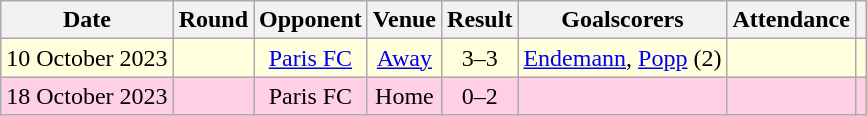<table class="wikitable" Style="text-align: center">
<tr>
<th>Date</th>
<th>Round</th>
<th>Opponent</th>
<th>Venue</th>
<th>Result<br></th>
<th>Goalscorers</th>
<th>Attendance</th>
<th></th>
</tr>
<tr style="background:#ffffdd">
<td>10 October 2023</td>
<td></td>
<td><a href='#'>Paris FC</a></td>
<td><a href='#'>Away</a></td>
<td>3–3</td>
<td><a href='#'>Endemann</a>, <a href='#'>Popp</a> (2)</td>
<td></td>
<td></td>
</tr>
<tr style="background:#ffd0e3">
<td>18 October 2023</td>
<td></td>
<td>Paris FC</td>
<td>Home</td>
<td>0–2</td>
<td></td>
<td></td>
<td></td>
</tr>
</table>
